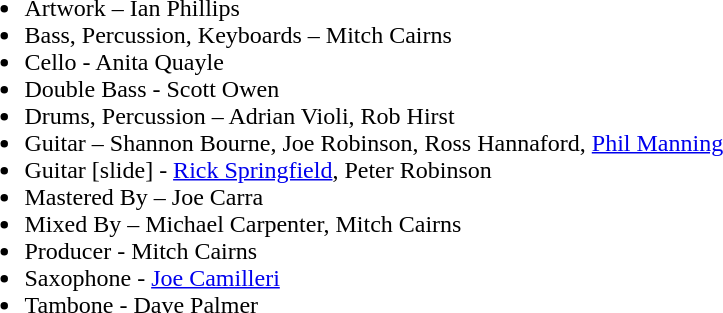<table>
<tr>
<td><br><ul><li>Artwork – Ian Phillips</li><li>Bass, Percussion, Keyboards – Mitch Cairns</li><li>Cello - Anita Quayle</li><li>Double Bass - Scott Owen</li><li>Drums, Percussion – Adrian Violi, Rob Hirst</li><li>Guitar – Shannon Bourne, Joe Robinson, Ross Hannaford, <a href='#'>Phil Manning</a></li><li>Guitar [slide] - <a href='#'>Rick Springfield</a>, Peter Robinson</li><li>Mastered By – Joe Carra</li><li>Mixed By – Michael Carpenter, Mitch Cairns</li><li>Producer - Mitch Cairns</li><li>Saxophone - <a href='#'>Joe Camilleri</a></li><li>Tambone - Dave Palmer</li></ul></td>
</tr>
</table>
